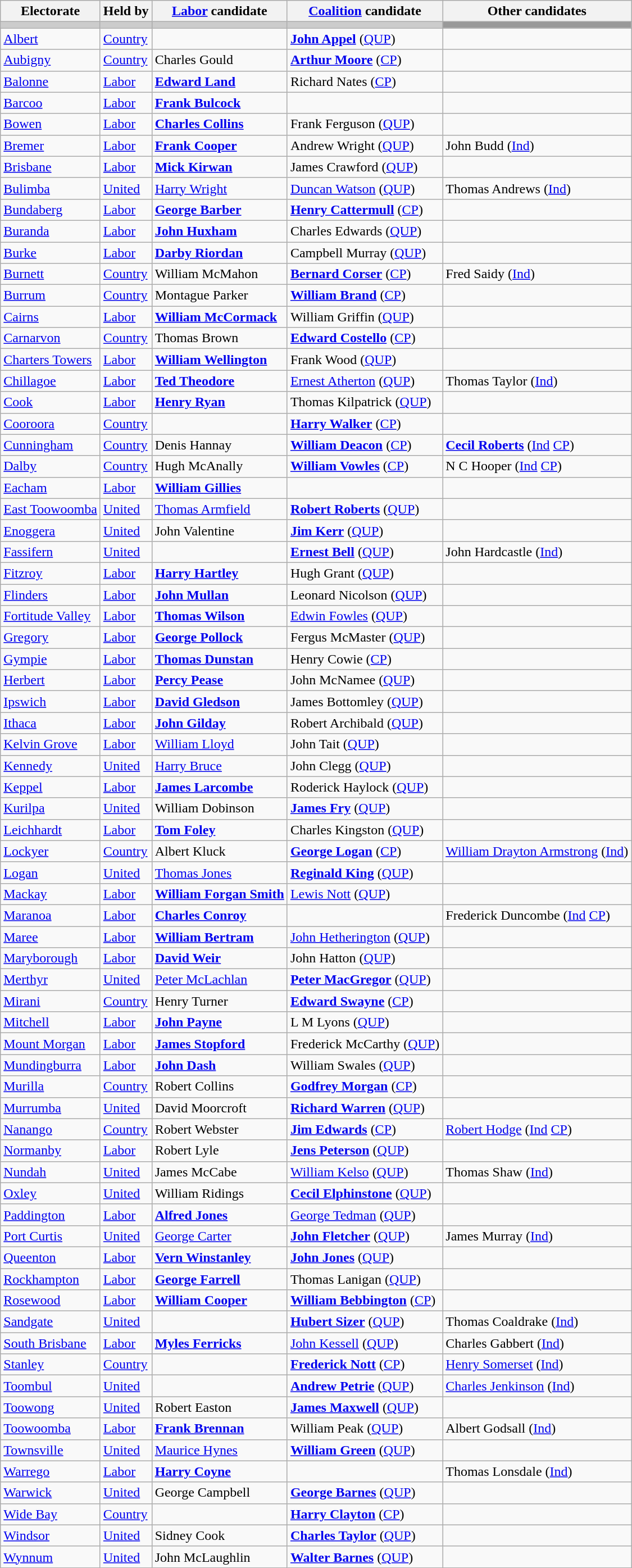<table class="wikitable">
<tr>
<th>Electorate</th>
<th>Held by</th>
<th><a href='#'>Labor</a> candidate</th>
<th><a href='#'>Coalition</a> candidate</th>
<th>Other candidates</th>
</tr>
<tr bgcolor="#cccccc">
<td></td>
<td></td>
<td></td>
<td></td>
<td bgcolor="#999999"></td>
</tr>
<tr>
<td><a href='#'>Albert</a></td>
<td><a href='#'>Country</a></td>
<td></td>
<td><strong><a href='#'>John Appel</a></strong> (<a href='#'>QUP</a>)</td>
<td></td>
</tr>
<tr>
<td><a href='#'>Aubigny</a></td>
<td><a href='#'>Country</a></td>
<td>Charles Gould</td>
<td><strong><a href='#'>Arthur Moore</a></strong> (<a href='#'>CP</a>)</td>
<td></td>
</tr>
<tr>
<td><a href='#'>Balonne</a></td>
<td><a href='#'>Labor</a></td>
<td><strong><a href='#'>Edward Land</a></strong></td>
<td>Richard Nates (<a href='#'>CP</a>)</td>
<td></td>
</tr>
<tr>
<td><a href='#'>Barcoo</a></td>
<td><a href='#'>Labor</a></td>
<td><strong><a href='#'>Frank Bulcock</a></strong></td>
<td></td>
<td></td>
</tr>
<tr>
<td><a href='#'>Bowen</a></td>
<td><a href='#'>Labor</a></td>
<td><strong><a href='#'>Charles Collins</a></strong></td>
<td>Frank Ferguson (<a href='#'>QUP</a>)</td>
<td></td>
</tr>
<tr>
<td><a href='#'>Bremer</a></td>
<td><a href='#'>Labor</a></td>
<td><strong><a href='#'>Frank Cooper</a></strong></td>
<td>Andrew Wright (<a href='#'>QUP</a>)</td>
<td>John Budd (<a href='#'>Ind</a>)</td>
</tr>
<tr>
<td><a href='#'>Brisbane</a></td>
<td><a href='#'>Labor</a></td>
<td><strong><a href='#'>Mick Kirwan</a></strong></td>
<td>James Crawford (<a href='#'>QUP</a>)</td>
<td></td>
</tr>
<tr>
<td><a href='#'>Bulimba</a></td>
<td><a href='#'>United</a></td>
<td><a href='#'>Harry Wright</a></td>
<td><a href='#'>Duncan Watson</a> (<a href='#'>QUP</a>)</td>
<td>Thomas Andrews (<a href='#'>Ind</a>)</td>
</tr>
<tr>
<td><a href='#'>Bundaberg</a></td>
<td><a href='#'>Labor</a></td>
<td><strong><a href='#'>George Barber</a></strong></td>
<td><strong><a href='#'>Henry Cattermull</a></strong> (<a href='#'>CP</a>)</td>
<td></td>
</tr>
<tr>
<td><a href='#'>Buranda</a></td>
<td><a href='#'>Labor</a></td>
<td><strong><a href='#'>John Huxham</a></strong></td>
<td>Charles Edwards (<a href='#'>QUP</a>)</td>
<td></td>
</tr>
<tr>
<td><a href='#'>Burke</a></td>
<td><a href='#'>Labor</a></td>
<td><strong><a href='#'>Darby Riordan</a></strong></td>
<td>Campbell Murray (<a href='#'>QUP</a>)</td>
<td></td>
</tr>
<tr>
<td><a href='#'>Burnett</a></td>
<td><a href='#'>Country</a></td>
<td>William McMahon</td>
<td><strong><a href='#'>Bernard Corser</a></strong> (<a href='#'>CP</a>)</td>
<td>Fred Saidy (<a href='#'>Ind</a>)</td>
</tr>
<tr>
<td><a href='#'>Burrum</a></td>
<td><a href='#'>Country</a></td>
<td>Montague Parker</td>
<td><strong><a href='#'>William Brand</a></strong> (<a href='#'>CP</a>)</td>
<td></td>
</tr>
<tr>
<td><a href='#'>Cairns</a></td>
<td><a href='#'>Labor</a></td>
<td><strong><a href='#'>William McCormack</a></strong></td>
<td>William Griffin (<a href='#'>QUP</a>)</td>
<td></td>
</tr>
<tr>
<td><a href='#'>Carnarvon</a></td>
<td><a href='#'>Country</a></td>
<td>Thomas Brown</td>
<td><strong><a href='#'>Edward Costello</a></strong> (<a href='#'>CP</a>)</td>
<td></td>
</tr>
<tr>
<td><a href='#'>Charters Towers</a></td>
<td><a href='#'>Labor</a></td>
<td><strong><a href='#'>William Wellington</a></strong></td>
<td>Frank Wood (<a href='#'>QUP</a>)</td>
<td></td>
</tr>
<tr>
<td><a href='#'>Chillagoe</a></td>
<td><a href='#'>Labor</a></td>
<td><strong><a href='#'>Ted Theodore</a></strong></td>
<td><a href='#'>Ernest Atherton</a> (<a href='#'>QUP</a>)</td>
<td>Thomas Taylor (<a href='#'>Ind</a>)</td>
</tr>
<tr>
<td><a href='#'>Cook</a></td>
<td><a href='#'>Labor</a></td>
<td><strong><a href='#'>Henry Ryan</a></strong></td>
<td>Thomas Kilpatrick (<a href='#'>QUP</a>)</td>
<td></td>
</tr>
<tr>
<td><a href='#'>Cooroora</a></td>
<td><a href='#'>Country</a></td>
<td></td>
<td><strong><a href='#'>Harry Walker</a></strong> (<a href='#'>CP</a>)</td>
<td></td>
</tr>
<tr>
<td><a href='#'>Cunningham</a></td>
<td><a href='#'>Country</a></td>
<td>Denis Hannay</td>
<td><strong><a href='#'>William Deacon</a></strong> (<a href='#'>CP</a>)</td>
<td><strong><a href='#'>Cecil Roberts</a></strong> (<a href='#'>Ind</a> <a href='#'>CP</a>)</td>
</tr>
<tr>
<td><a href='#'>Dalby</a></td>
<td><a href='#'>Country</a></td>
<td>Hugh McAnally</td>
<td><strong><a href='#'>William Vowles</a></strong> (<a href='#'>CP</a>)</td>
<td>N C Hooper (<a href='#'>Ind</a> <a href='#'>CP</a>)</td>
</tr>
<tr>
<td><a href='#'>Eacham</a></td>
<td><a href='#'>Labor</a></td>
<td><strong><a href='#'>William Gillies</a></strong></td>
<td></td>
<td></td>
</tr>
<tr>
<td><a href='#'>East Toowoomba</a></td>
<td><a href='#'>United</a></td>
<td><a href='#'>Thomas Armfield</a></td>
<td><strong><a href='#'>Robert Roberts</a></strong> (<a href='#'>QUP</a>)</td>
<td></td>
</tr>
<tr>
<td><a href='#'>Enoggera</a></td>
<td><a href='#'>United</a></td>
<td>John Valentine</td>
<td><strong><a href='#'>Jim Kerr</a></strong> (<a href='#'>QUP</a>)</td>
<td></td>
</tr>
<tr>
<td><a href='#'>Fassifern</a></td>
<td><a href='#'>United</a></td>
<td></td>
<td><strong><a href='#'>Ernest Bell</a></strong> (<a href='#'>QUP</a>)</td>
<td>John Hardcastle (<a href='#'>Ind</a>)</td>
</tr>
<tr>
<td><a href='#'>Fitzroy</a></td>
<td><a href='#'>Labor</a></td>
<td><strong><a href='#'>Harry Hartley</a></strong></td>
<td>Hugh Grant (<a href='#'>QUP</a>)</td>
<td></td>
</tr>
<tr>
<td><a href='#'>Flinders</a></td>
<td><a href='#'>Labor</a></td>
<td><strong><a href='#'>John Mullan</a></strong></td>
<td>Leonard Nicolson (<a href='#'>QUP</a>)</td>
<td></td>
</tr>
<tr>
<td><a href='#'>Fortitude Valley</a></td>
<td><a href='#'>Labor</a></td>
<td><strong><a href='#'>Thomas Wilson</a></strong></td>
<td><a href='#'>Edwin Fowles</a> (<a href='#'>QUP</a>)</td>
<td></td>
</tr>
<tr>
<td><a href='#'>Gregory</a></td>
<td><a href='#'>Labor</a></td>
<td><strong><a href='#'>George Pollock</a></strong></td>
<td>Fergus McMaster (<a href='#'>QUP</a>)</td>
<td></td>
</tr>
<tr>
<td><a href='#'>Gympie</a></td>
<td><a href='#'>Labor</a></td>
<td><strong><a href='#'>Thomas Dunstan</a></strong></td>
<td>Henry Cowie (<a href='#'>CP</a>)</td>
<td></td>
</tr>
<tr>
<td><a href='#'>Herbert</a></td>
<td><a href='#'>Labor</a></td>
<td><strong><a href='#'>Percy Pease</a></strong></td>
<td>John McNamee (<a href='#'>QUP</a>)</td>
<td></td>
</tr>
<tr>
<td><a href='#'>Ipswich</a></td>
<td><a href='#'>Labor</a></td>
<td><strong><a href='#'>David Gledson</a></strong></td>
<td>James Bottomley (<a href='#'>QUP</a>)</td>
<td></td>
</tr>
<tr>
<td><a href='#'>Ithaca</a></td>
<td><a href='#'>Labor</a></td>
<td><strong><a href='#'>John Gilday</a></strong></td>
<td>Robert Archibald (<a href='#'>QUP</a>)</td>
<td></td>
</tr>
<tr>
<td><a href='#'>Kelvin Grove</a></td>
<td><a href='#'>Labor</a></td>
<td><a href='#'>William Lloyd</a></td>
<td>John Tait (<a href='#'>QUP</a>)</td>
<td></td>
</tr>
<tr>
<td><a href='#'>Kennedy</a></td>
<td><a href='#'>United</a></td>
<td><a href='#'>Harry Bruce</a></td>
<td>John Clegg (<a href='#'>QUP</a>)</td>
<td></td>
</tr>
<tr>
<td><a href='#'>Keppel</a></td>
<td><a href='#'>Labor</a></td>
<td><strong><a href='#'>James Larcombe</a></strong></td>
<td>Roderick Haylock (<a href='#'>QUP</a>)</td>
<td></td>
</tr>
<tr>
<td><a href='#'>Kurilpa</a></td>
<td><a href='#'>United</a></td>
<td>William Dobinson</td>
<td><strong><a href='#'>James Fry</a></strong> (<a href='#'>QUP</a>)</td>
<td></td>
</tr>
<tr>
<td><a href='#'>Leichhardt</a></td>
<td><a href='#'>Labor</a></td>
<td><strong><a href='#'>Tom Foley</a></strong></td>
<td>Charles Kingston (<a href='#'>QUP</a>)</td>
<td></td>
</tr>
<tr>
<td><a href='#'>Lockyer</a></td>
<td><a href='#'>Country</a></td>
<td>Albert Kluck</td>
<td><strong><a href='#'>George Logan</a></strong> (<a href='#'>CP</a>)</td>
<td><a href='#'>William Drayton Armstrong</a> (<a href='#'>Ind</a>)</td>
</tr>
<tr>
<td><a href='#'>Logan</a></td>
<td><a href='#'>United</a></td>
<td><a href='#'>Thomas Jones</a></td>
<td><strong><a href='#'>Reginald King</a></strong> (<a href='#'>QUP</a>)</td>
<td></td>
</tr>
<tr>
<td><a href='#'>Mackay</a></td>
<td><a href='#'>Labor</a></td>
<td><strong><a href='#'>William Forgan Smith</a></strong></td>
<td><a href='#'>Lewis Nott</a> (<a href='#'>QUP</a>)</td>
<td></td>
</tr>
<tr>
<td><a href='#'>Maranoa</a></td>
<td><a href='#'>Labor</a></td>
<td><strong><a href='#'>Charles Conroy</a></strong></td>
<td></td>
<td>Frederick Duncombe (<a href='#'>Ind</a> <a href='#'>CP</a>)</td>
</tr>
<tr>
<td><a href='#'>Maree</a></td>
<td><a href='#'>Labor</a></td>
<td><strong><a href='#'>William Bertram</a></strong></td>
<td><a href='#'>John Hetherington</a> (<a href='#'>QUP</a>)</td>
<td></td>
</tr>
<tr>
<td><a href='#'>Maryborough</a></td>
<td><a href='#'>Labor</a></td>
<td><strong><a href='#'>David Weir</a></strong></td>
<td>John Hatton (<a href='#'>QUP</a>)</td>
<td></td>
</tr>
<tr>
<td><a href='#'>Merthyr</a></td>
<td><a href='#'>United</a></td>
<td><a href='#'>Peter McLachlan</a></td>
<td><strong><a href='#'>Peter MacGregor</a></strong> (<a href='#'>QUP</a>)</td>
<td></td>
</tr>
<tr>
<td><a href='#'>Mirani</a></td>
<td><a href='#'>Country</a></td>
<td>Henry Turner</td>
<td><strong><a href='#'>Edward Swayne</a></strong> (<a href='#'>CP</a>)</td>
<td></td>
</tr>
<tr>
<td><a href='#'>Mitchell</a></td>
<td><a href='#'>Labor</a></td>
<td><strong><a href='#'>John Payne</a></strong></td>
<td>L M Lyons (<a href='#'>QUP</a>)</td>
<td></td>
</tr>
<tr>
<td><a href='#'>Mount Morgan</a></td>
<td><a href='#'>Labor</a></td>
<td><strong><a href='#'>James Stopford</a></strong></td>
<td>Frederick McCarthy (<a href='#'>QUP</a>)</td>
<td></td>
</tr>
<tr>
<td><a href='#'>Mundingburra</a></td>
<td><a href='#'>Labor</a></td>
<td><strong><a href='#'>John Dash</a></strong></td>
<td>William Swales (<a href='#'>QUP</a>)</td>
<td></td>
</tr>
<tr>
<td><a href='#'>Murilla</a></td>
<td><a href='#'>Country</a></td>
<td>Robert Collins</td>
<td><strong><a href='#'>Godfrey Morgan</a></strong> (<a href='#'>CP</a>)</td>
<td></td>
</tr>
<tr>
<td><a href='#'>Murrumba</a></td>
<td><a href='#'>United</a></td>
<td>David Moorcroft</td>
<td><strong><a href='#'>Richard Warren</a></strong> (<a href='#'>QUP</a>)</td>
<td></td>
</tr>
<tr>
<td><a href='#'>Nanango</a></td>
<td><a href='#'>Country</a></td>
<td>Robert Webster</td>
<td><strong><a href='#'>Jim Edwards</a></strong> (<a href='#'>CP</a>)</td>
<td><a href='#'>Robert Hodge</a> (<a href='#'>Ind</a> <a href='#'>CP</a>)</td>
</tr>
<tr>
<td><a href='#'>Normanby</a></td>
<td><a href='#'>Labor</a></td>
<td>Robert Lyle</td>
<td><strong><a href='#'>Jens Peterson</a></strong> (<a href='#'>QUP</a>)</td>
<td></td>
</tr>
<tr>
<td><a href='#'>Nundah</a></td>
<td><a href='#'>United</a></td>
<td>James McCabe</td>
<td><a href='#'>William Kelso</a> (<a href='#'>QUP</a>)</td>
<td>Thomas Shaw (<a href='#'>Ind</a>)</td>
</tr>
<tr>
<td><a href='#'>Oxley</a></td>
<td><a href='#'>United</a></td>
<td>William Ridings</td>
<td><strong><a href='#'>Cecil Elphinstone</a></strong> (<a href='#'>QUP</a>)</td>
<td></td>
</tr>
<tr>
<td><a href='#'>Paddington</a></td>
<td><a href='#'>Labor</a></td>
<td><strong><a href='#'>Alfred Jones</a></strong></td>
<td><a href='#'>George Tedman</a> (<a href='#'>QUP</a>)</td>
<td></td>
</tr>
<tr>
<td><a href='#'>Port Curtis</a></td>
<td><a href='#'>United</a></td>
<td><a href='#'>George Carter</a></td>
<td><strong><a href='#'>John Fletcher</a></strong> (<a href='#'>QUP</a>)</td>
<td>James Murray (<a href='#'>Ind</a>)</td>
</tr>
<tr>
<td><a href='#'>Queenton</a></td>
<td><a href='#'>Labor</a></td>
<td><strong><a href='#'>Vern Winstanley</a></strong></td>
<td><strong><a href='#'>John Jones</a></strong> (<a href='#'>QUP</a>)</td>
<td></td>
</tr>
<tr>
<td><a href='#'>Rockhampton</a></td>
<td><a href='#'>Labor</a></td>
<td><strong><a href='#'>George Farrell</a></strong></td>
<td>Thomas Lanigan (<a href='#'>QUP</a>)</td>
<td></td>
</tr>
<tr>
<td><a href='#'>Rosewood</a></td>
<td><a href='#'>Labor</a></td>
<td><strong><a href='#'>William Cooper</a></strong></td>
<td><strong><a href='#'>William Bebbington</a></strong> (<a href='#'>CP</a>)</td>
<td></td>
</tr>
<tr>
<td><a href='#'>Sandgate</a></td>
<td><a href='#'>United</a></td>
<td></td>
<td><strong><a href='#'>Hubert Sizer</a></strong> (<a href='#'>QUP</a>)</td>
<td>Thomas Coaldrake (<a href='#'>Ind</a>)</td>
</tr>
<tr>
<td><a href='#'>South Brisbane</a></td>
<td><a href='#'>Labor</a></td>
<td><strong><a href='#'>Myles Ferricks</a></strong></td>
<td><a href='#'>John Kessell</a> (<a href='#'>QUP</a>)</td>
<td>Charles Gabbert (<a href='#'>Ind</a>)</td>
</tr>
<tr>
<td><a href='#'>Stanley</a></td>
<td><a href='#'>Country</a></td>
<td></td>
<td><strong><a href='#'>Frederick Nott</a></strong> (<a href='#'>CP</a>)</td>
<td><a href='#'>Henry Somerset</a> (<a href='#'>Ind</a>)</td>
</tr>
<tr>
<td><a href='#'>Toombul</a></td>
<td><a href='#'>United</a></td>
<td></td>
<td><strong><a href='#'>Andrew Petrie</a></strong> (<a href='#'>QUP</a>)</td>
<td><a href='#'>Charles Jenkinson</a> (<a href='#'>Ind</a>)</td>
</tr>
<tr>
<td><a href='#'>Toowong</a></td>
<td><a href='#'>United</a></td>
<td>Robert Easton</td>
<td><strong><a href='#'>James Maxwell</a></strong> (<a href='#'>QUP</a>)</td>
<td></td>
</tr>
<tr>
<td><a href='#'>Toowoomba</a></td>
<td><a href='#'>Labor</a></td>
<td><strong><a href='#'>Frank Brennan</a></strong></td>
<td>William Peak (<a href='#'>QUP</a>)</td>
<td>Albert Godsall (<a href='#'>Ind</a>)</td>
</tr>
<tr>
<td><a href='#'>Townsville</a></td>
<td><a href='#'>United</a></td>
<td><a href='#'>Maurice Hynes</a></td>
<td><strong><a href='#'>William Green</a></strong> (<a href='#'>QUP</a>)</td>
<td></td>
</tr>
<tr>
<td><a href='#'>Warrego</a></td>
<td><a href='#'>Labor</a></td>
<td><strong><a href='#'>Harry Coyne</a></strong></td>
<td></td>
<td>Thomas Lonsdale (<a href='#'>Ind</a>)</td>
</tr>
<tr>
<td><a href='#'>Warwick</a></td>
<td><a href='#'>United</a></td>
<td>George Campbell</td>
<td><strong><a href='#'>George Barnes</a></strong> (<a href='#'>QUP</a>)</td>
<td></td>
</tr>
<tr>
<td><a href='#'>Wide Bay</a></td>
<td><a href='#'>Country</a></td>
<td></td>
<td><strong><a href='#'>Harry Clayton</a></strong> (<a href='#'>CP</a>)</td>
<td></td>
</tr>
<tr>
<td><a href='#'>Windsor</a></td>
<td><a href='#'>United</a></td>
<td>Sidney Cook</td>
<td><strong><a href='#'>Charles Taylor</a></strong> (<a href='#'>QUP</a>)</td>
<td></td>
</tr>
<tr>
<td><a href='#'>Wynnum</a></td>
<td><a href='#'>United</a></td>
<td>John McLaughlin</td>
<td><strong><a href='#'>Walter Barnes</a></strong> (<a href='#'>QUP</a>)</td>
<td></td>
</tr>
</table>
